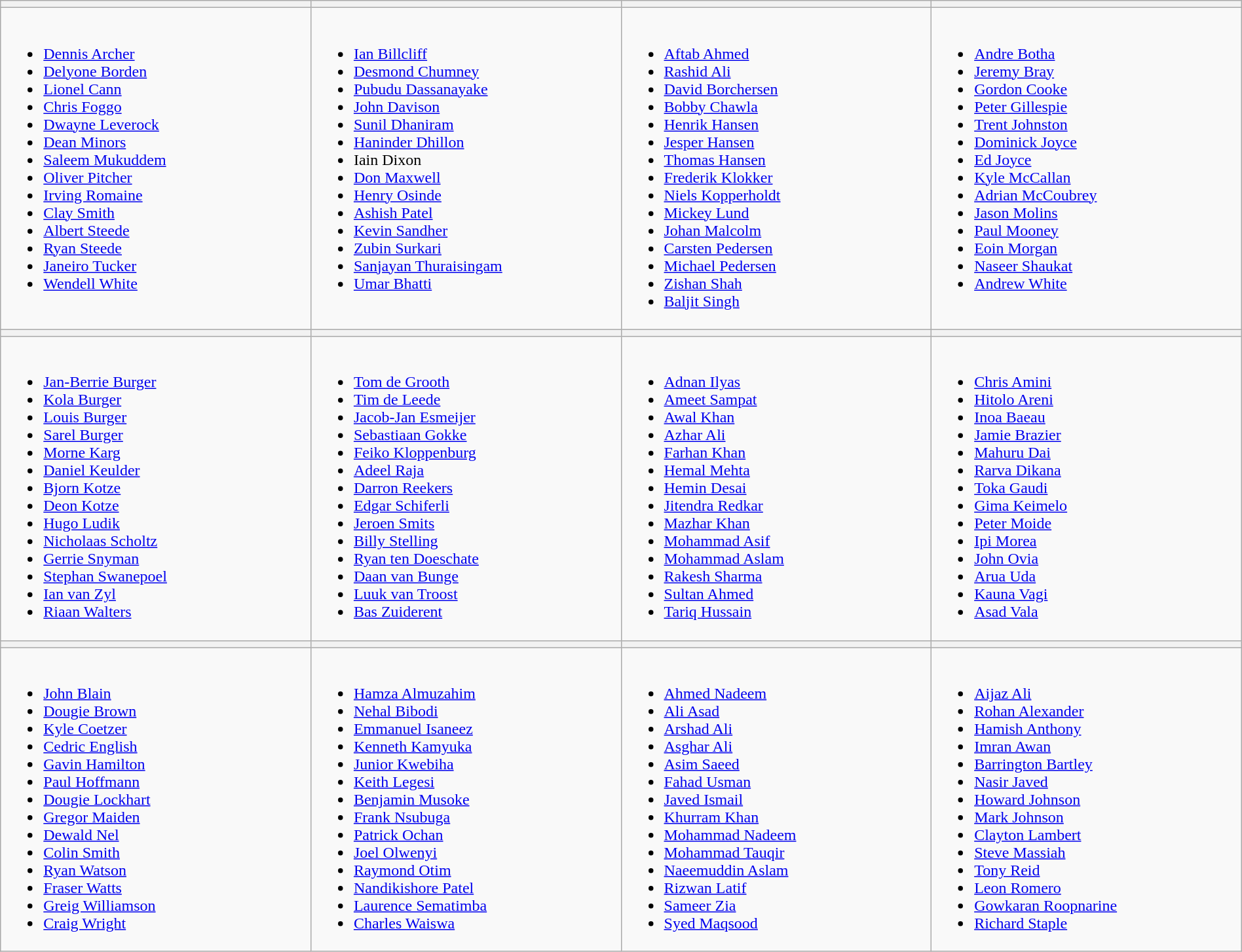<table class="wikitable" width="100%">
<tr>
<th width=25%></th>
<th width=25%></th>
<th width=25%></th>
<th width=25%></th>
</tr>
<tr>
<td valign=top><br><ul><li><a href='#'>Dennis Archer</a></li><li><a href='#'>Delyone Borden</a></li><li><a href='#'>Lionel Cann</a></li><li><a href='#'>Chris Foggo</a></li><li><a href='#'>Dwayne Leverock</a></li><li><a href='#'>Dean Minors</a></li><li><a href='#'>Saleem Mukuddem</a></li><li><a href='#'>Oliver Pitcher</a></li><li><a href='#'>Irving Romaine</a></li><li><a href='#'>Clay Smith</a></li><li><a href='#'>Albert Steede</a></li><li><a href='#'>Ryan Steede</a></li><li><a href='#'>Janeiro Tucker</a></li><li><a href='#'>Wendell White</a></li></ul></td>
<td valign=top><br><ul><li><a href='#'>Ian Billcliff</a></li><li><a href='#'>Desmond Chumney</a></li><li><a href='#'>Pubudu Dassanayake</a></li><li><a href='#'>John Davison</a></li><li><a href='#'>Sunil Dhaniram</a></li><li><a href='#'>Haninder Dhillon</a></li><li>Iain Dixon</li><li><a href='#'>Don Maxwell</a></li><li><a href='#'>Henry Osinde</a></li><li><a href='#'>Ashish Patel</a></li><li><a href='#'>Kevin Sandher</a></li><li><a href='#'>Zubin Surkari</a></li><li><a href='#'>Sanjayan Thuraisingam</a></li><li><a href='#'>Umar Bhatti</a></li></ul></td>
<td valign=top><br><ul><li><a href='#'>Aftab Ahmed</a></li><li><a href='#'>Rashid Ali</a></li><li><a href='#'>David Borchersen</a></li><li><a href='#'>Bobby Chawla</a></li><li><a href='#'>Henrik Hansen</a></li><li><a href='#'>Jesper Hansen</a></li><li><a href='#'>Thomas Hansen</a></li><li><a href='#'>Frederik Klokker</a></li><li><a href='#'>Niels Kopperholdt</a></li><li><a href='#'>Mickey Lund</a></li><li><a href='#'>Johan Malcolm</a></li><li><a href='#'>Carsten Pedersen</a></li><li><a href='#'>Michael Pedersen</a></li><li><a href='#'>Zishan Shah</a></li><li><a href='#'>Baljit Singh</a></li></ul></td>
<td valign=top><br><ul><li><a href='#'>Andre Botha</a></li><li><a href='#'>Jeremy Bray</a></li><li><a href='#'>Gordon Cooke</a></li><li><a href='#'>Peter Gillespie</a></li><li><a href='#'>Trent Johnston</a></li><li><a href='#'>Dominick Joyce</a></li><li><a href='#'>Ed Joyce</a></li><li><a href='#'>Kyle McCallan</a></li><li><a href='#'>Adrian McCoubrey</a></li><li><a href='#'>Jason Molins</a></li><li><a href='#'>Paul Mooney</a></li><li><a href='#'>Eoin Morgan</a></li><li><a href='#'>Naseer Shaukat</a></li><li><a href='#'>Andrew White</a></li></ul></td>
</tr>
<tr>
<th width=25%></th>
<th width=25%></th>
<th width=25%></th>
<th width=25%></th>
</tr>
<tr>
<td valign=top><br><ul><li><a href='#'>Jan-Berrie Burger</a></li><li><a href='#'>Kola Burger</a></li><li><a href='#'>Louis Burger</a></li><li><a href='#'>Sarel Burger</a></li><li><a href='#'>Morne Karg</a></li><li><a href='#'>Daniel Keulder</a></li><li><a href='#'>Bjorn Kotze</a></li><li><a href='#'>Deon Kotze</a></li><li><a href='#'>Hugo Ludik</a></li><li><a href='#'>Nicholaas Scholtz</a></li><li><a href='#'>Gerrie Snyman</a></li><li><a href='#'>Stephan Swanepoel</a></li><li><a href='#'>Ian van Zyl</a></li><li><a href='#'>Riaan Walters</a></li></ul></td>
<td valign=top><br><ul><li><a href='#'>Tom de Grooth</a></li><li><a href='#'>Tim de Leede</a></li><li><a href='#'>Jacob-Jan Esmeijer</a></li><li><a href='#'>Sebastiaan Gokke</a></li><li><a href='#'>Feiko Kloppenburg</a></li><li><a href='#'>Adeel Raja</a></li><li><a href='#'>Darron Reekers</a></li><li><a href='#'>Edgar Schiferli</a></li><li><a href='#'>Jeroen Smits</a></li><li><a href='#'>Billy Stelling</a></li><li><a href='#'>Ryan ten Doeschate</a></li><li><a href='#'>Daan van Bunge</a></li><li><a href='#'>Luuk van Troost</a></li><li><a href='#'>Bas Zuiderent</a></li></ul></td>
<td valign=top><br><ul><li><a href='#'>Adnan Ilyas</a></li><li><a href='#'>Ameet Sampat</a></li><li><a href='#'>Awal Khan</a></li><li><a href='#'>Azhar Ali</a></li><li><a href='#'>Farhan Khan</a></li><li><a href='#'>Hemal Mehta</a></li><li><a href='#'>Hemin Desai</a></li><li><a href='#'>Jitendra Redkar</a></li><li><a href='#'>Mazhar Khan</a></li><li><a href='#'>Mohammad Asif</a></li><li><a href='#'>Mohammad Aslam</a></li><li><a href='#'>Rakesh Sharma</a></li><li><a href='#'>Sultan Ahmed</a></li><li><a href='#'>Tariq Hussain</a></li></ul></td>
<td valign=top><br><ul><li><a href='#'>Chris Amini</a></li><li><a href='#'>Hitolo Areni</a></li><li><a href='#'>Inoa Baeau</a></li><li><a href='#'>Jamie Brazier</a></li><li><a href='#'>Mahuru Dai</a></li><li><a href='#'>Rarva Dikana</a></li><li><a href='#'>Toka Gaudi</a></li><li><a href='#'>Gima Keimelo</a></li><li><a href='#'>Peter Moide</a></li><li><a href='#'>Ipi Morea</a></li><li><a href='#'>John Ovia</a></li><li><a href='#'>Arua Uda</a></li><li><a href='#'>Kauna Vagi</a></li><li><a href='#'>Asad Vala</a></li></ul></td>
</tr>
<tr>
<th width=25%></th>
<th width=25%></th>
<th width=25%></th>
<th width=25%></th>
</tr>
<tr>
<td valign=top><br><ul><li><a href='#'>John Blain</a></li><li><a href='#'>Dougie Brown</a></li><li><a href='#'>Kyle Coetzer</a></li><li><a href='#'>Cedric English</a></li><li><a href='#'>Gavin Hamilton</a></li><li><a href='#'>Paul Hoffmann</a></li><li><a href='#'>Dougie Lockhart</a></li><li><a href='#'>Gregor Maiden</a></li><li><a href='#'>Dewald Nel</a></li><li><a href='#'>Colin Smith</a></li><li><a href='#'>Ryan Watson</a></li><li><a href='#'>Fraser Watts</a></li><li><a href='#'>Greig Williamson</a></li><li><a href='#'>Craig Wright</a></li></ul></td>
<td valign=top><br><ul><li><a href='#'>Hamza Almuzahim</a></li><li><a href='#'>Nehal Bibodi</a></li><li><a href='#'>Emmanuel Isaneez</a></li><li><a href='#'>Kenneth Kamyuka</a></li><li><a href='#'>Junior Kwebiha</a></li><li><a href='#'>Keith Legesi</a></li><li><a href='#'>Benjamin Musoke</a></li><li><a href='#'>Frank Nsubuga</a></li><li><a href='#'>Patrick Ochan</a></li><li><a href='#'>Joel Olwenyi</a></li><li><a href='#'>Raymond Otim</a></li><li><a href='#'>Nandikishore Patel</a></li><li><a href='#'>Laurence Sematimba</a></li><li><a href='#'>Charles Waiswa</a></li></ul></td>
<td valign=top><br><ul><li><a href='#'>Ahmed Nadeem</a></li><li><a href='#'>Ali Asad</a></li><li><a href='#'>Arshad Ali</a></li><li><a href='#'>Asghar Ali</a></li><li><a href='#'>Asim Saeed</a></li><li><a href='#'>Fahad Usman</a></li><li><a href='#'>Javed Ismail</a></li><li><a href='#'>Khurram Khan</a></li><li><a href='#'>Mohammad Nadeem</a></li><li><a href='#'>Mohammad Tauqir</a></li><li><a href='#'>Naeemuddin Aslam</a></li><li><a href='#'>Rizwan Latif</a></li><li><a href='#'>Sameer Zia</a></li><li><a href='#'>Syed Maqsood</a></li></ul></td>
<td valign=top><br><ul><li><a href='#'>Aijaz Ali</a></li><li><a href='#'>Rohan Alexander</a></li><li><a href='#'>Hamish Anthony</a></li><li><a href='#'>Imran Awan</a></li><li><a href='#'>Barrington Bartley</a></li><li><a href='#'>Nasir Javed</a></li><li><a href='#'>Howard Johnson</a></li><li><a href='#'>Mark Johnson</a></li><li><a href='#'>Clayton Lambert</a></li><li><a href='#'>Steve Massiah</a></li><li><a href='#'>Tony Reid</a></li><li><a href='#'>Leon Romero</a></li><li><a href='#'>Gowkaran Roopnarine</a></li><li><a href='#'>Richard Staple</a></li></ul></td>
</tr>
</table>
